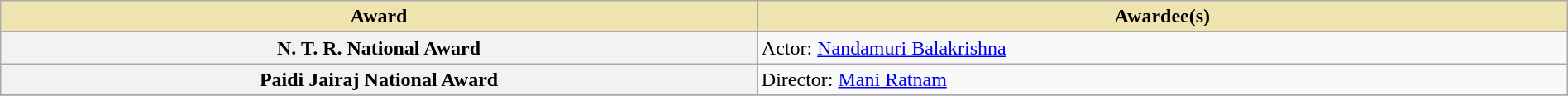<table class="wikitable plainrowheaders" style="width:100%;">
<tr>
<th style="background-color:#EFE4B0;width:28%;">Award</th>
<th style="background-color:#EFE4B0;width:30%;">Awardee(s)</th>
</tr>
<tr>
<th scope="row"><strong>N. T. R. National Award</strong></th>
<td>Actor: <a href='#'>Nandamuri Balakrishna</a></td>
</tr>
<tr>
<th scope="row"><strong>Paidi Jairaj National Award</strong></th>
<td>Director: <a href='#'>Mani Ratnam</a></td>
</tr>
<tr>
</tr>
</table>
